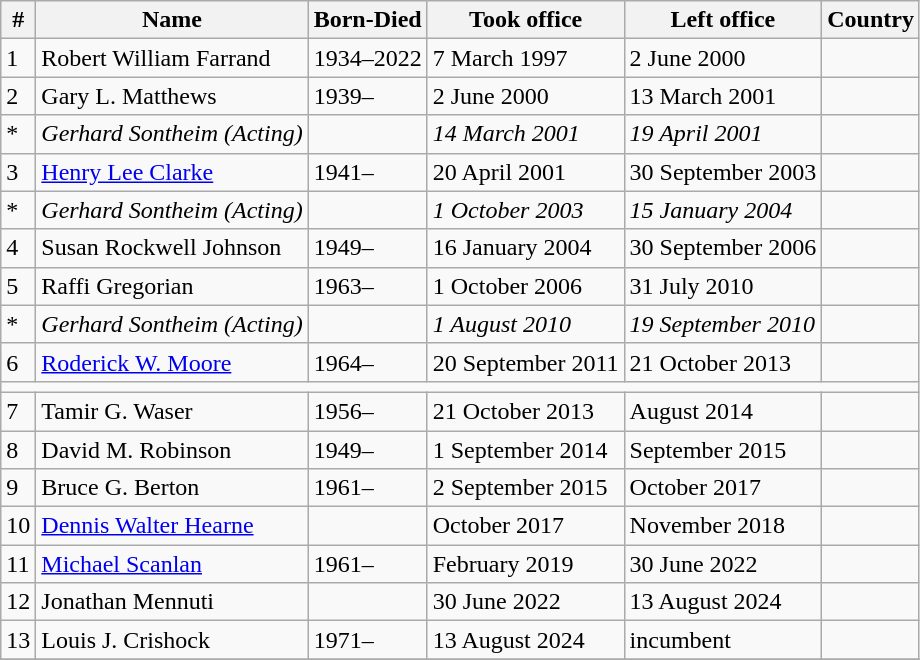<table class="wikitable">
<tr ->
<th>#</th>
<th>Name</th>
<th>Born-Died</th>
<th>Took office</th>
<th>Left office</th>
<th>Country</th>
</tr>
<tr ->
<td>1</td>
<td>Robert William Farrand</td>
<td>1934–2022</td>
<td>7 March 1997</td>
<td>2 June 2000</td>
<td></td>
</tr>
<tr ->
<td>2</td>
<td>Gary L. Matthews</td>
<td>1939–</td>
<td>2 June 2000</td>
<td>13 March 2001</td>
<td></td>
</tr>
<tr>
<td>*</td>
<td><em>Gerhard Sontheim (Acting)</em></td>
<td></td>
<td><em>14 March 2001</em></td>
<td><em>19 April 2001</em></td>
<td><em></em></td>
</tr>
<tr ->
<td>3</td>
<td><a href='#'>Henry Lee Clarke</a></td>
<td>1941–</td>
<td>20 April 2001</td>
<td>30 September 2003</td>
<td></td>
</tr>
<tr>
<td>*</td>
<td><em>Gerhard Sontheim (Acting)</em></td>
<td></td>
<td><em>1 October 2003</em></td>
<td><em>15 January 2004</em></td>
<td><em></em></td>
</tr>
<tr ->
<td>4</td>
<td>Susan Rockwell Johnson</td>
<td>1949–</td>
<td>16 January 2004</td>
<td>30 September 2006</td>
<td></td>
</tr>
<tr ->
<td>5</td>
<td>Raffi Gregorian </td>
<td>1963–</td>
<td>1 October 2006</td>
<td>31 July 2010</td>
<td></td>
</tr>
<tr ->
<td>*</td>
<td><em>Gerhard Sontheim (Acting)</em></td>
<td></td>
<td><em>1 August 2010</em></td>
<td><em>19 September 2010</em></td>
<td><em></em></td>
</tr>
<tr ->
<td>6</td>
<td><a href='#'>Roderick W. Moore</a></td>
<td>1964–</td>
<td>20 September 2011</td>
<td>21 October 2013</td>
<td></td>
</tr>
<tr>
<td colspan="6"></td>
</tr>
<tr ->
<td>7</td>
<td>Tamir G. Waser</td>
<td>1956–</td>
<td>21 October 2013</td>
<td>August 2014</td>
<td></td>
</tr>
<tr ->
<td>8</td>
<td>David M. Robinson</td>
<td>1949–</td>
<td>1 September 2014</td>
<td>September 2015</td>
<td></td>
</tr>
<tr ->
<td>9</td>
<td>Bruce G. Berton</td>
<td>1961–</td>
<td>2 September 2015</td>
<td>October 2017</td>
<td></td>
</tr>
<tr>
<td>10</td>
<td><a href='#'>Dennis Walter Hearne</a></td>
<td></td>
<td>October 2017</td>
<td>November 2018</td>
<td></td>
</tr>
<tr>
<td>11</td>
<td><a href='#'>Michael Scanlan</a></td>
<td>1961–</td>
<td>February 2019</td>
<td>30 June 2022</td>
<td></td>
</tr>
<tr ->
<td>12</td>
<td>Jonathan Mennuti</td>
<td></td>
<td>30 June 2022</td>
<td>13 August 2024</td>
<td></td>
</tr>
<tr ->
<td>13</td>
<td>Louis J. Crishock</td>
<td>1971–</td>
<td>13 August 2024</td>
<td>incumbent</td>
<td></td>
</tr>
<tr ->
</tr>
</table>
